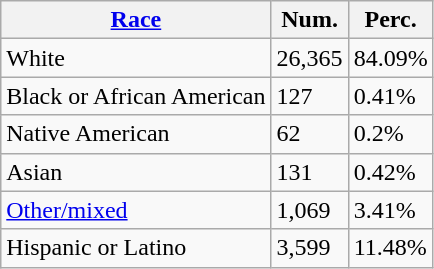<table class="wikitable">
<tr>
<th><a href='#'>Race</a></th>
<th>Num.</th>
<th>Perc.</th>
</tr>
<tr>
<td>White</td>
<td>26,365</td>
<td>84.09%</td>
</tr>
<tr>
<td>Black or African American</td>
<td>127</td>
<td>0.41%</td>
</tr>
<tr>
<td>Native American</td>
<td>62</td>
<td>0.2%</td>
</tr>
<tr>
<td>Asian</td>
<td>131</td>
<td>0.42%</td>
</tr>
<tr>
<td><a href='#'>Other/mixed</a></td>
<td>1,069</td>
<td>3.41%</td>
</tr>
<tr>
<td>Hispanic or Latino</td>
<td>3,599</td>
<td>11.48%</td>
</tr>
</table>
